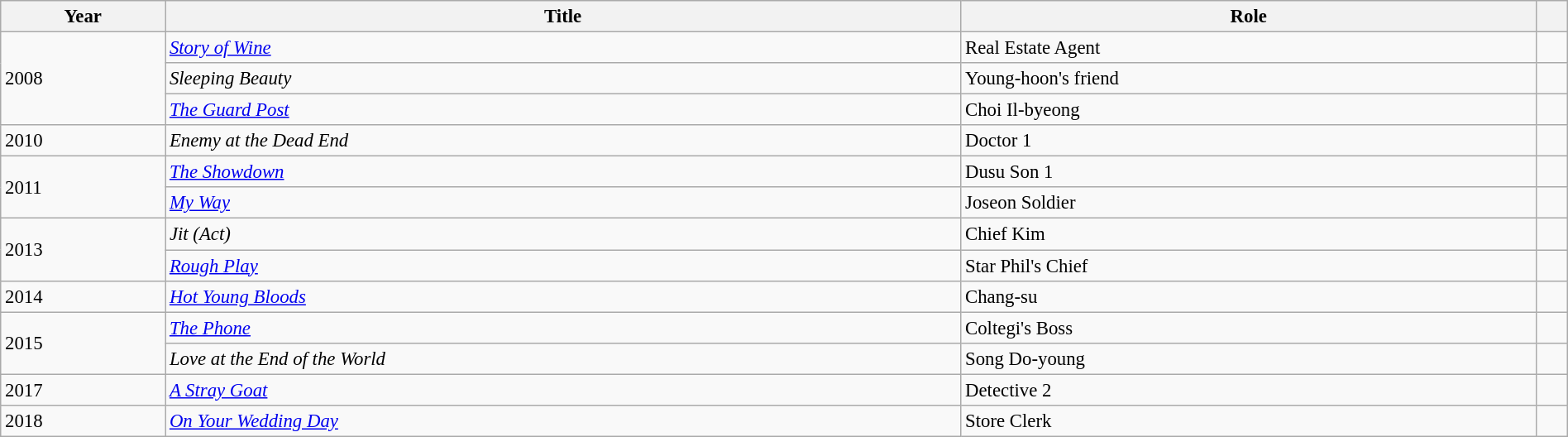<table class="wikitable sortable plainrowheaders" style="text-align:left; font-size:95%; padding:0 auto; width:100%; margin:auto">
<tr>
<th scope="col">Year</th>
<th scope="col">Title</th>
<th scope="col">Role</th>
<th scope="col" class="unsortable"></th>
</tr>
<tr>
<td rowspan="3">2008</td>
<td><em><a href='#'>Story of Wine</a></em></td>
<td>Real Estate Agent</td>
<td></td>
</tr>
<tr>
<td><em>Sleeping Beauty</em></td>
<td>Young-hoon's friend</td>
<td></td>
</tr>
<tr>
<td><em><a href='#'>The Guard Post</a></em></td>
<td>Choi Il-byeong</td>
<td></td>
</tr>
<tr>
<td>2010</td>
<td><em>Enemy at the Dead End</em></td>
<td>Doctor 1</td>
<td></td>
</tr>
<tr>
<td rowspan="2">2011</td>
<td><em><a href='#'>The Showdown</a></em></td>
<td>Dusu Son 1</td>
<td></td>
</tr>
<tr>
<td><em><a href='#'>My Way</a></em></td>
<td>Joseon Soldier</td>
<td></td>
</tr>
<tr>
<td rowspan="2">2013</td>
<td><em>Jit (Act)</em></td>
<td>Chief Kim</td>
<td></td>
</tr>
<tr>
<td><em><a href='#'>Rough Play</a></em></td>
<td>Star Phil's Chief</td>
<td></td>
</tr>
<tr>
<td>2014</td>
<td><em><a href='#'>Hot Young Bloods</a></em></td>
<td>Chang-su</td>
<td></td>
</tr>
<tr>
<td rowspan="2">2015</td>
<td><em><a href='#'>The Phone</a></em></td>
<td>Coltegi's Boss</td>
<td></td>
</tr>
<tr>
<td><em>Love at the End of the World</em></td>
<td>Song Do-young</td>
<td></td>
</tr>
<tr>
<td>2017</td>
<td><em><a href='#'>A Stray Goat</a></em></td>
<td>Detective 2</td>
<td></td>
</tr>
<tr>
<td>2018</td>
<td><em><a href='#'>On Your Wedding Day</a></em></td>
<td>Store Clerk</td>
<td></td>
</tr>
</table>
